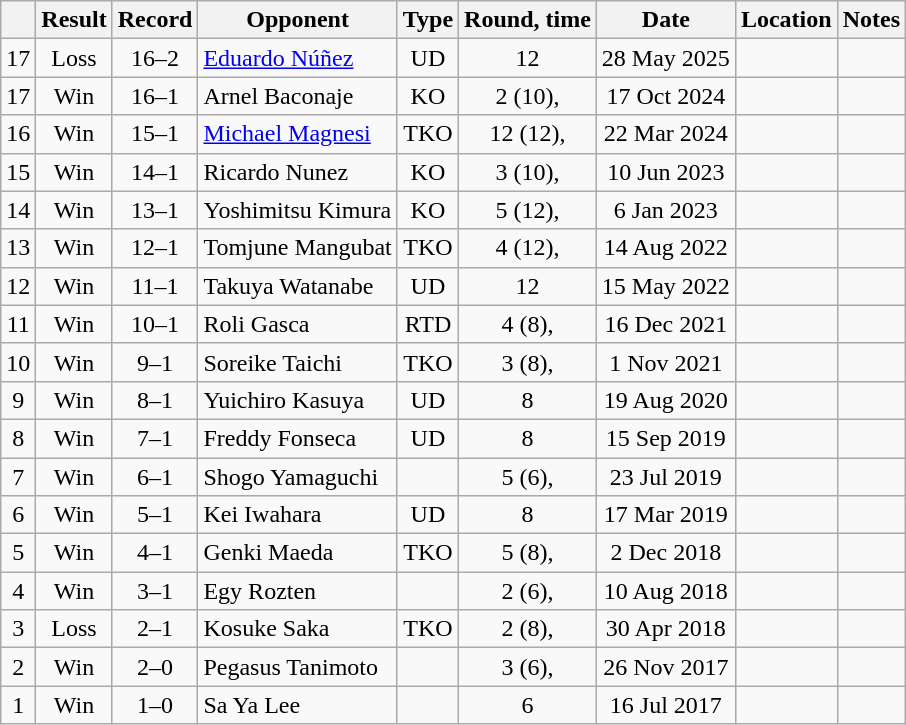<table class="wikitable" style="text-align:center">
<tr>
<th></th>
<th>Result</th>
<th>Record</th>
<th>Opponent</th>
<th>Type</th>
<th>Round, time</th>
<th>Date</th>
<th>Location</th>
<th>Notes</th>
</tr>
<tr>
<td>17</td>
<td>Loss</td>
<td>16–2</td>
<td style="text-align:left;"><a href='#'> Eduardo Núñez</a></td>
<td>UD</td>
<td>12</td>
<td>28 May 2025</td>
<td style="text-align:left;"></td>
<td align=left></td>
</tr>
<tr>
<td>17</td>
<td>Win</td>
<td>16–1</td>
<td style="text-align:left;">Arnel Baconaje</td>
<td>KO</td>
<td>2 (10), </td>
<td>17 Oct 2024</td>
<td style="text-align:left;"></td>
<td></td>
</tr>
<tr>
<td>16</td>
<td>Win</td>
<td>15–1</td>
<td style="text-align:left;"><a href='#'>Michael Magnesi</a></td>
<td>TKO</td>
<td>12 (12), </td>
<td>22 Mar 2024</td>
<td style="text-align:left;"></td>
<td align=left></td>
</tr>
<tr>
<td>15</td>
<td>Win</td>
<td>14–1</td>
<td style="text-align:left;">Ricardo Nunez</td>
<td>KO</td>
<td>3 (10), </td>
<td>10 Jun 2023</td>
<td style="text-align:left;"></td>
<td></td>
</tr>
<tr>
<td>14</td>
<td>Win</td>
<td>13–1</td>
<td style="text-align:left;">Yoshimitsu Kimura</td>
<td>KO</td>
<td>5 (12), </td>
<td>6 Jan 2023</td>
<td style="text-align:left;"></td>
<td align=left></td>
</tr>
<tr>
<td>13</td>
<td>Win</td>
<td>12–1</td>
<td style="text-align:left;">Tomjune Mangubat</td>
<td>TKO</td>
<td>4 (12), </td>
<td>14 Aug 2022</td>
<td style="text-align:left;"></td>
<td align=left></td>
</tr>
<tr>
<td>12</td>
<td>Win</td>
<td>11–1</td>
<td style="text-align:left;">Takuya Watanabe</td>
<td>UD</td>
<td>12</td>
<td>15 May 2022</td>
<td style="text-align:left;"></td>
<td align=left></td>
</tr>
<tr>
<td>11</td>
<td>Win</td>
<td>10–1</td>
<td style="text-align:left;">Roli Gasca</td>
<td>RTD</td>
<td>4 (8), </td>
<td>16 Dec 2021</td>
<td style="text-align:left;"></td>
<td></td>
</tr>
<tr>
<td>10</td>
<td>Win</td>
<td>9–1</td>
<td style="text-align:left;">Soreike Taichi</td>
<td>TKO</td>
<td>3 (8), </td>
<td>1 Nov 2021</td>
<td style="text-align:left;"></td>
<td></td>
</tr>
<tr>
<td>9</td>
<td>Win</td>
<td>8–1</td>
<td style="text-align:left;">Yuichiro Kasuya</td>
<td>UD</td>
<td>8</td>
<td>19 Aug 2020</td>
<td style="text-align:left;"></td>
<td></td>
</tr>
<tr>
<td>8</td>
<td>Win</td>
<td>7–1</td>
<td style="text-align:left;">Freddy Fonseca</td>
<td>UD</td>
<td>8</td>
<td>15 Sep 2019</td>
<td style="text-align:left;"></td>
<td></td>
</tr>
<tr>
<td>7</td>
<td>Win</td>
<td>6–1</td>
<td style="text-align:left;">Shogo Yamaguchi</td>
<td></td>
<td>5 (6), </td>
<td>23 Jul 2019</td>
<td style="text-align:left;"></td>
<td></td>
</tr>
<tr>
<td>6</td>
<td>Win</td>
<td>5–1</td>
<td style="text-align:left;">Kei Iwahara</td>
<td>UD</td>
<td>8</td>
<td>17 Mar 2019</td>
<td style="text-align:left;"></td>
<td></td>
</tr>
<tr>
<td>5</td>
<td>Win</td>
<td>4–1</td>
<td style="text-align:left;">Genki Maeda</td>
<td>TKO</td>
<td>5 (8), </td>
<td>2 Dec 2018</td>
<td style="text-align:left;"></td>
<td></td>
</tr>
<tr>
<td>4</td>
<td>Win</td>
<td>3–1</td>
<td style="text-align:left;">Egy Rozten</td>
<td></td>
<td>2 (6), </td>
<td>10 Aug 2018</td>
<td style="text-align:left;"></td>
<td></td>
</tr>
<tr>
<td>3</td>
<td>Loss</td>
<td>2–1</td>
<td style="text-align:left;">Kosuke Saka</td>
<td>TKO</td>
<td>2 (8), </td>
<td>30 Apr 2018</td>
<td align=left></td>
<td></td>
</tr>
<tr>
<td>2</td>
<td>Win</td>
<td>2–0</td>
<td style="text-align:left;">Pegasus Tanimoto</td>
<td></td>
<td>3 (6), </td>
<td>26 Nov 2017</td>
<td style="text-align:left;"></td>
<td></td>
</tr>
<tr>
<td>1</td>
<td>Win</td>
<td>1–0</td>
<td style="text-align:left;">Sa Ya Lee</td>
<td></td>
<td>6</td>
<td>16 Jul 2017</td>
<td style="text-align:left;"></td>
<td></td>
</tr>
</table>
